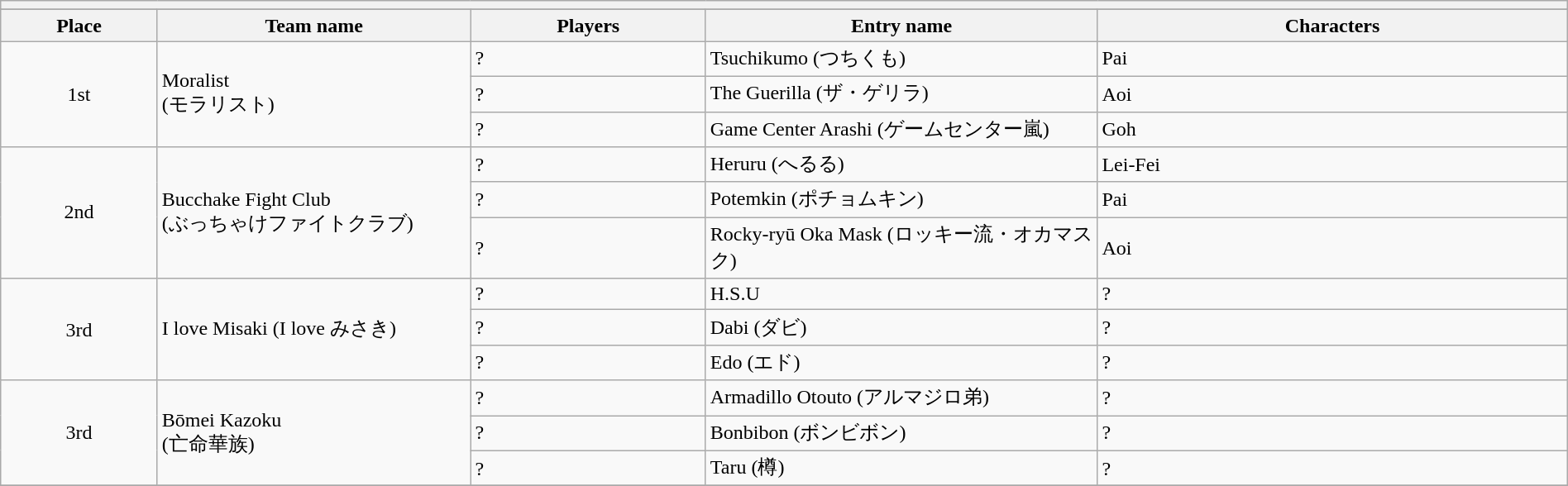<table class="wikitable" width=100%>
<tr>
<th colspan=5></th>
</tr>
<tr bgcolor="#dddddd">
</tr>
<tr>
<th width=10%>Place</th>
<th width=20%>Team name</th>
<th width=15%>Players</th>
<th width=25%>Entry name</th>
<th width=30%>Characters</th>
</tr>
<tr>
<td align=center rowspan="3">1st</td>
<td rowspan="3">Moralist<br>(モラリスト)</td>
<td>?</td>
<td>Tsuchikumo (つちくも)</td>
<td>Pai</td>
</tr>
<tr>
<td>?</td>
<td>The Guerilla (ザ・ゲリラ)</td>
<td>Aoi</td>
</tr>
<tr>
<td>?</td>
<td>Game Center Arashi (ゲームセンター嵐)</td>
<td>Goh</td>
</tr>
<tr>
<td align=center rowspan="3">2nd</td>
<td rowspan="3">Bucchake Fight Club<br>(ぶっちゃけファイトクラブ)</td>
<td>?</td>
<td>Heruru (へるる)</td>
<td>Lei-Fei</td>
</tr>
<tr>
<td>?</td>
<td>Potemkin (ポチョムキン)</td>
<td>Pai</td>
</tr>
<tr>
<td>?</td>
<td>Rocky-ryū Oka Mask (ロッキー流・オカマスク)</td>
<td>Aoi</td>
</tr>
<tr>
<td align=center rowspan="3">3rd</td>
<td rowspan="3">I love Misaki (I love みさき)</td>
<td>?</td>
<td>H.S.U</td>
<td>?</td>
</tr>
<tr>
<td>?</td>
<td>Dabi (ダビ)</td>
<td>?</td>
</tr>
<tr>
<td>?</td>
<td>Edo (エド)</td>
<td>?</td>
</tr>
<tr>
<td align=center rowspan="3">3rd</td>
<td rowspan="3">Bōmei Kazoku<br>(亡命華族)</td>
<td>?</td>
<td>Armadillo Otouto (アルマジロ弟)</td>
<td>?</td>
</tr>
<tr>
<td>?</td>
<td>Bonbibon (ボンビボン)</td>
<td>?</td>
</tr>
<tr>
<td>?</td>
<td>Taru (樽)</td>
<td>?</td>
</tr>
<tr>
</tr>
</table>
